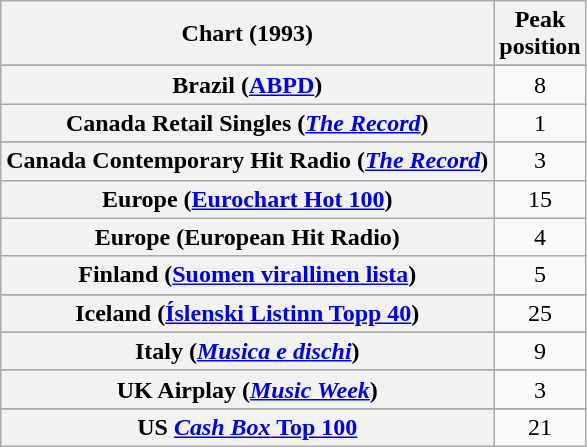<table class="wikitable sortable plainrowheaders" style="text-align:center">
<tr>
<th>Chart (1993)</th>
<th>Peak<br>position</th>
</tr>
<tr>
</tr>
<tr>
</tr>
<tr>
</tr>
<tr>
<th scope="row">Brazil (<a href='#'>ABPD</a>)</th>
<td>8</td>
</tr>
<tr>
<th scope="row">Canada Retail Singles (<em><a href='#'>The Record</a></em>)</th>
<td>1</td>
</tr>
<tr>
</tr>
<tr>
</tr>
<tr>
<th scope="row">Canada Contemporary Hit Radio (<em><a href='#'>The Record</a></em>)</th>
<td>3</td>
</tr>
<tr>
<th scope="row">Europe (<a href='#'>Eurochart Hot 100</a>)</th>
<td>15</td>
</tr>
<tr>
<th scope="row">Europe (European Hit Radio)</th>
<td>4</td>
</tr>
<tr>
<th scope="row">Finland (<a href='#'>Suomen virallinen lista</a>)</th>
<td>5</td>
</tr>
<tr>
</tr>
<tr>
<th scope="row">Iceland (<a href='#'>Íslenski Listinn Topp 40</a>)</th>
<td>25</td>
</tr>
<tr>
</tr>
<tr>
<th scope="row">Italy (<em><a href='#'>Musica e dischi</a></em>)</th>
<td>9</td>
</tr>
<tr>
</tr>
<tr>
</tr>
<tr>
</tr>
<tr>
</tr>
<tr>
</tr>
<tr>
</tr>
<tr>
<th scope="row">UK Airplay (<em><a href='#'>Music Week</a></em>)</th>
<td>3</td>
</tr>
<tr>
</tr>
<tr>
</tr>
<tr>
</tr>
<tr>
</tr>
<tr>
</tr>
<tr>
<th scope="row">US <a href='#'><em>Cash Box</em> Top 100</a></th>
<td>21</td>
</tr>
</table>
